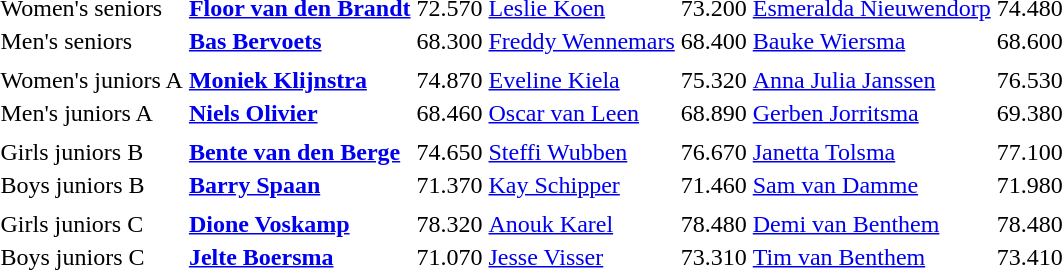<table>
<tr>
<td>Women's seniors</td>
<td><strong><a href='#'>Floor van den Brandt</a></strong></td>
<td>72.570</td>
<td><a href='#'>Leslie Koen</a></td>
<td>73.200</td>
<td><a href='#'>Esmeralda Nieuwendorp</a></td>
<td>74.480</td>
</tr>
<tr>
<td>Men's seniors</td>
<td><strong><a href='#'>Bas Bervoets</a></strong></td>
<td>68.300</td>
<td><a href='#'>Freddy Wennemars</a></td>
<td>68.400</td>
<td><a href='#'>Bauke Wiersma</a></td>
<td>68.600</td>
</tr>
<tr>
<td colspan=7></td>
</tr>
<tr>
<td>Women's juniors A</td>
<td><strong><a href='#'>Moniek Klijnstra</a></strong></td>
<td>74.870</td>
<td><a href='#'>Eveline Kiela</a></td>
<td>75.320</td>
<td><a href='#'>Anna Julia Janssen</a></td>
<td>76.530</td>
</tr>
<tr>
<td>Men's juniors A</td>
<td><strong><a href='#'>Niels Olivier</a></strong></td>
<td>68.460</td>
<td><a href='#'>Oscar van Leen</a></td>
<td>68.890</td>
<td><a href='#'>Gerben Jorritsma</a></td>
<td>69.380</td>
</tr>
<tr>
<td colspan=7></td>
</tr>
<tr>
<td>Girls juniors B</td>
<td><strong><a href='#'>Bente van den Berge</a></strong></td>
<td>74.650</td>
<td><a href='#'>Steffi Wubben</a></td>
<td>76.670</td>
<td><a href='#'>Janetta Tolsma</a></td>
<td>77.100</td>
</tr>
<tr>
<td>Boys juniors B</td>
<td><strong><a href='#'>Barry Spaan</a></strong></td>
<td>71.370</td>
<td><a href='#'>Kay Schipper</a></td>
<td>71.460</td>
<td><a href='#'>Sam van Damme</a></td>
<td>71.980</td>
</tr>
<tr>
<td colspan=7></td>
</tr>
<tr>
<td>Girls juniors C</td>
<td><strong><a href='#'>Dione Voskamp</a></strong></td>
<td>78.320</td>
<td><a href='#'>Anouk Karel</a></td>
<td>78.480</td>
<td><a href='#'>Demi van Benthem</a></td>
<td>78.480</td>
</tr>
<tr>
<td>Boys juniors C</td>
<td><strong><a href='#'>Jelte Boersma</a></strong></td>
<td>71.070</td>
<td><a href='#'>Jesse Visser</a></td>
<td>73.310</td>
<td><a href='#'>Tim van Benthem</a></td>
<td>73.410</td>
</tr>
</table>
